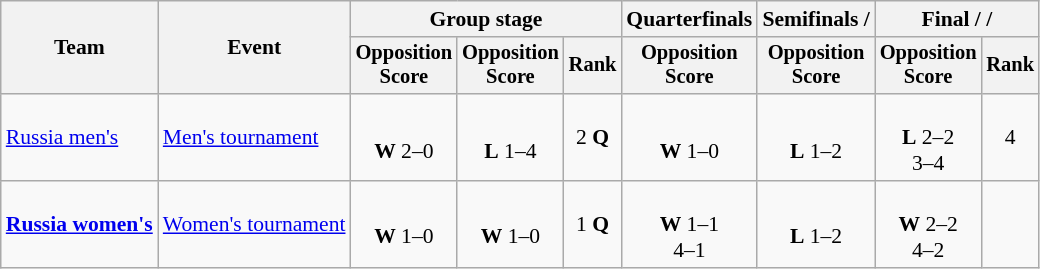<table class="wikitable" style="text-align:center; font-size:90%">
<tr>
<th rowspan=2>Team</th>
<th rowspan=2>Event</th>
<th colspan=3>Group stage</th>
<th>Quarterfinals</th>
<th>Semifinals / </th>
<th colspan=2>Final /  / </th>
</tr>
<tr style="font-size:95%">
<th>Opposition<br>Score</th>
<th>Opposition<br>Score</th>
<th>Rank</th>
<th>Opposition<br>Score</th>
<th>Opposition<br>Score</th>
<th>Opposition<br>Score</th>
<th>Rank</th>
</tr>
<tr>
<td align=left><a href='#'>Russia men's</a></td>
<td align=left><a href='#'>Men's tournament</a></td>
<td><br><strong>W</strong> 2–0</td>
<td><br><strong>L</strong> 1–4</td>
<td>2 <strong>Q</strong></td>
<td><br><strong>W</strong> 1–0</td>
<td><br><strong>L</strong> 1–2</td>
<td><br><strong>L</strong> 2–2<br>3–4 </td>
<td>4</td>
</tr>
<tr>
<td align=left><strong><a href='#'>Russia women's</a></strong></td>
<td align=left><a href='#'>Women's tournament</a></td>
<td><br><strong>W</strong> 1–0</td>
<td><br><strong>W</strong> 1–0</td>
<td>1 <strong>Q</strong></td>
<td><br><strong>W</strong> 1–1<br>4–1 </td>
<td><br><strong>L</strong> 1–2</td>
<td><br><strong>W</strong> 2–2<br>4–2 </td>
<td></td>
</tr>
</table>
